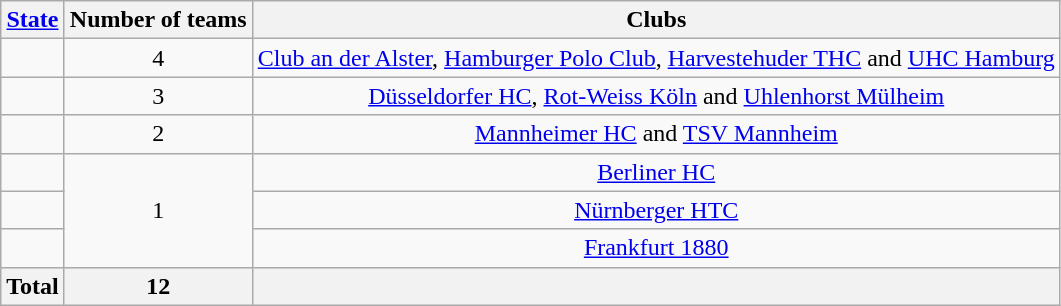<table class="wikitable">
<tr>
<th><a href='#'>State</a></th>
<th>Number of teams</th>
<th>Clubs</th>
</tr>
<tr>
<td></td>
<td align=center>4</td>
<td align=center><a href='#'>Club an der Alster</a>, <a href='#'>Hamburger Polo Club</a>, <a href='#'>Harvestehuder THC</a> and <a href='#'>UHC Hamburg</a></td>
</tr>
<tr>
<td></td>
<td align=center>3</td>
<td align=center><a href='#'>Düsseldorfer HC</a>, <a href='#'>Rot-Weiss Köln</a> and <a href='#'>Uhlenhorst Mülheim</a></td>
</tr>
<tr>
<td></td>
<td align=center>2</td>
<td align=center><a href='#'>Mannheimer HC</a> and <a href='#'>TSV Mannheim</a></td>
</tr>
<tr>
<td></td>
<td align=center rowspan=3>1</td>
<td align=center><a href='#'>Berliner HC</a></td>
</tr>
<tr>
<td></td>
<td align=center><a href='#'>Nürnberger HTC</a></td>
</tr>
<tr>
<td></td>
<td align=center><a href='#'>Frankfurt 1880</a></td>
</tr>
<tr>
<th>Total</th>
<th>12</th>
<th></th>
</tr>
</table>
